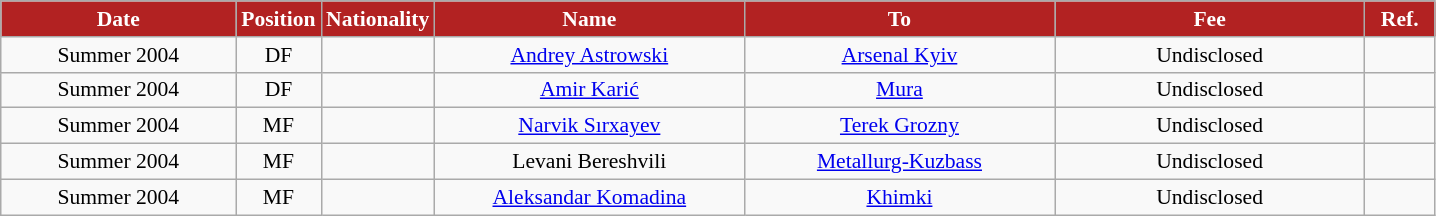<table class="wikitable"  style="text-align:center; font-size:90%; ">
<tr>
<th style="background:#B22222; color:white; width:150px;">Date</th>
<th style="background:#B22222; color:white; width:50px;">Position</th>
<th style="background:#B22222; color:white; width:50px;">Nationality</th>
<th style="background:#B22222; color:white; width:200px;">Name</th>
<th style="background:#B22222; color:white; width:200px;">To</th>
<th style="background:#B22222; color:white; width:200px;">Fee</th>
<th style="background:#B22222; color:white; width:40px;">Ref.</th>
</tr>
<tr>
<td>Summer 2004</td>
<td>DF</td>
<td></td>
<td><a href='#'>Andrey Astrowski</a></td>
<td><a href='#'>Arsenal Kyiv</a></td>
<td>Undisclosed</td>
<td></td>
</tr>
<tr>
<td>Summer 2004</td>
<td>DF</td>
<td></td>
<td><a href='#'>Amir Karić</a></td>
<td><a href='#'>Mura</a></td>
<td>Undisclosed</td>
<td></td>
</tr>
<tr>
<td>Summer 2004</td>
<td>MF</td>
<td></td>
<td><a href='#'>Narvik Sırxayev</a></td>
<td><a href='#'>Terek Grozny</a></td>
<td>Undisclosed</td>
<td></td>
</tr>
<tr>
<td>Summer 2004</td>
<td>MF</td>
<td></td>
<td>Levani Bereshvili</td>
<td><a href='#'>Metallurg-Kuzbass</a></td>
<td>Undisclosed</td>
<td></td>
</tr>
<tr>
<td>Summer 2004</td>
<td>MF</td>
<td></td>
<td><a href='#'>Aleksandar Komadina</a></td>
<td><a href='#'>Khimki</a></td>
<td>Undisclosed</td>
<td></td>
</tr>
</table>
